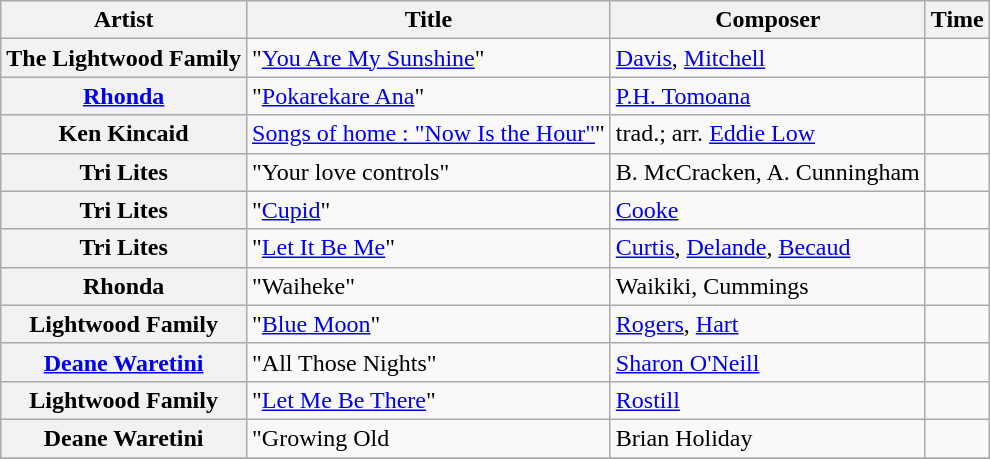<table class="wikitable plainrowheaders sortable">
<tr>
<th scope="col">Artist</th>
<th scope="col">Title</th>
<th scope="col">Composer</th>
<th scope="col" class="unsortable">Time</th>
</tr>
<tr>
<th scope="row">The Lightwood Family</th>
<td>"<a href='#'>You Are My Sunshine</a>"</td>
<td><a href='#'>Davis</a>, <a href='#'>Mitchell</a></td>
<td></td>
</tr>
<tr>
<th scope="row"><a href='#'>Rhonda</a></th>
<td>"<a href='#'>Pokarekare Ana</a>"</td>
<td><a href='#'>P.H. Tomoana</a></td>
<td></td>
</tr>
<tr>
<th scope="row">Ken Kincaid</th>
<td><a href='#'>Songs of home : "Now Is the Hour"</a>"</td>
<td>trad.; arr. <a href='#'>Eddie Low</a></td>
<td></td>
</tr>
<tr>
<th scope="row">Tri Lites</th>
<td>"Your love controls"</td>
<td>B. McCracken, A. Cunningham</td>
<td></td>
</tr>
<tr>
<th scope="row">Tri Lites</th>
<td>"<a href='#'>Cupid</a>"</td>
<td><a href='#'>Cooke</a></td>
<td></td>
</tr>
<tr>
<th scope="row">Tri Lites</th>
<td>"<a href='#'>Let It Be Me</a>"</td>
<td><a href='#'>Curtis</a>, <a href='#'>Delande</a>, <a href='#'>Becaud</a></td>
<td></td>
</tr>
<tr>
<th scope="row">Rhonda</th>
<td>"Waiheke"</td>
<td>Waikiki, Cummings</td>
<td></td>
</tr>
<tr>
<th scope="row">Lightwood Family</th>
<td>"<a href='#'>Blue Moon</a>"</td>
<td><a href='#'>Rogers</a>, <a href='#'>Hart</a></td>
<td></td>
</tr>
<tr>
<th scope="row"><a href='#'>Deane Waretini</a></th>
<td>"All Those Nights"</td>
<td><a href='#'>Sharon O'Neill</a></td>
<td></td>
</tr>
<tr>
<th scope="row">Lightwood Family</th>
<td>"<a href='#'>Let Me Be There</a>"</td>
<td><a href='#'>Rostill</a></td>
<td></td>
</tr>
<tr>
<th scope="row">Deane Waretini</th>
<td>"Growing Old</td>
<td>Brian Holiday</td>
<td></td>
</tr>
<tr>
</tr>
</table>
